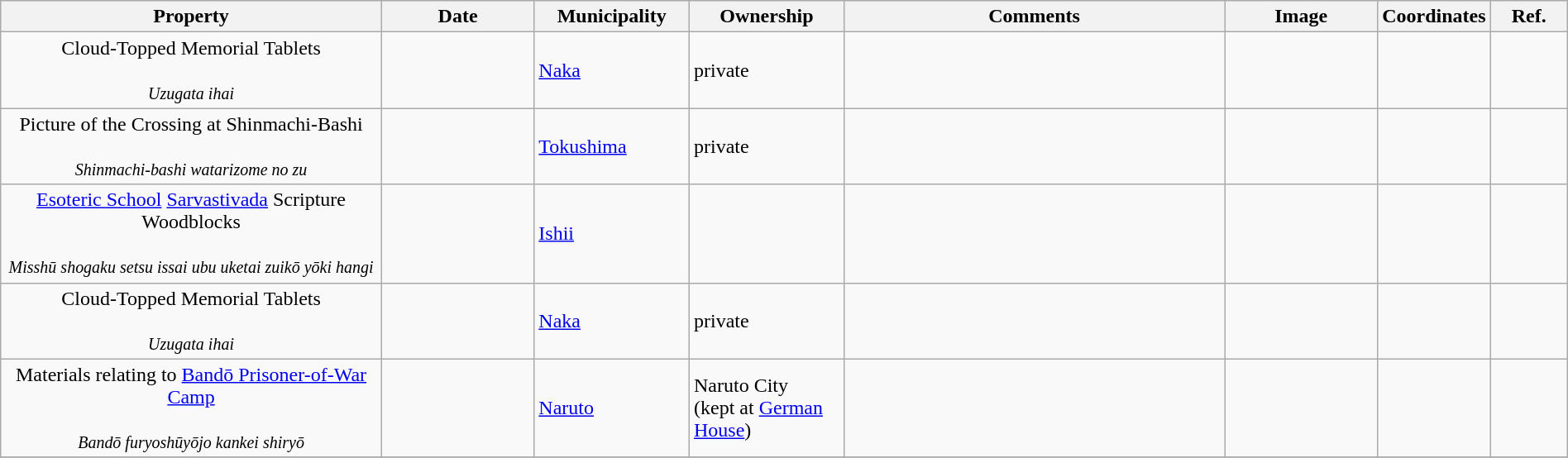<table class="wikitable sortable"  style="width:100%;">
<tr>
<th width="25%" align="left">Property</th>
<th width="10%" align="left">Date</th>
<th width="10%" align="left">Municipality</th>
<th width="10%" align="left">Ownership</th>
<th width="25%" align="left" class="unsortable">Comments</th>
<th width="10%" align="left" class="unsortable">Image</th>
<th width="5%" align="left" class="unsortable">Coordinates</th>
<th width="5%" align="left" class="unsortable">Ref.</th>
</tr>
<tr>
<td align="center">Cloud-Topped Memorial Tablets<br><br><small><em>Uzugata ihai</em></small></td>
<td></td>
<td><a href='#'>Naka</a></td>
<td>private</td>
<td></td>
<td></td>
<td></td>
<td></td>
</tr>
<tr>
<td align="center">Picture of the Crossing at Shinmachi-Bashi<br><br><small><em>Shinmachi-bashi watarizome no zu</em></small></td>
<td></td>
<td><a href='#'>Tokushima</a></td>
<td>private</td>
<td></td>
<td></td>
<td></td>
<td></td>
</tr>
<tr>
<td align="center"><a href='#'>Esoteric School</a> <a href='#'>Sarvastivada</a> Scripture Woodblocks<br><br><small><em>Misshū shogaku setsu issai ubu uketai zuikō yōki hangi</em></small></td>
<td></td>
<td><a href='#'>Ishii</a></td>
<td></td>
<td></td>
<td></td>
<td></td>
<td></td>
</tr>
<tr>
<td align="center">Cloud-Topped Memorial Tablets<br><br><small><em>Uzugata ihai</em></small></td>
<td></td>
<td><a href='#'>Naka</a></td>
<td>private</td>
<td></td>
<td></td>
<td></td>
<td></td>
</tr>
<tr>
<td align="center">Materials relating to <a href='#'>Bandō Prisoner-of-War Camp</a><br><br><small><em>Bandō furyoshūyōjo kankei shiryō</em></small></td>
<td></td>
<td><a href='#'>Naruto</a></td>
<td>Naruto City<br>(kept at <a href='#'>German House</a>)</td>
<td></td>
<td></td>
<td></td>
<td></td>
</tr>
<tr>
</tr>
</table>
